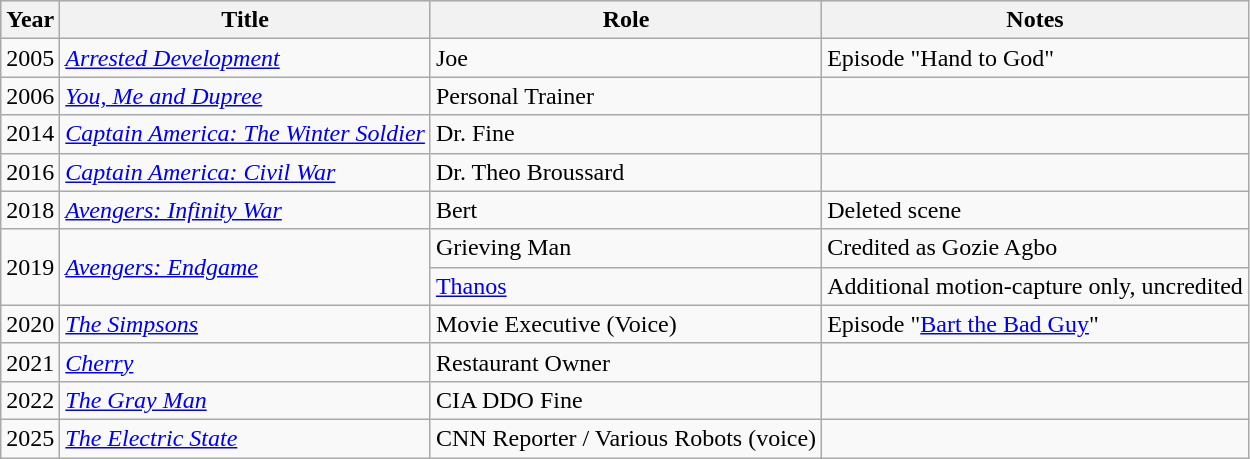<table class="wikitable">
<tr style="background:#ccc; text-align:center;">
<th>Year</th>
<th>Title</th>
<th>Role</th>
<th>Notes</th>
</tr>
<tr>
<td>2005</td>
<td><em><a href='#'>Arrested Development</a></em></td>
<td>Joe</td>
<td>Episode "Hand to God"</td>
</tr>
<tr>
<td>2006</td>
<td><em><a href='#'>You, Me and Dupree</a></em></td>
<td>Personal Trainer</td>
<td></td>
</tr>
<tr>
<td>2014</td>
<td><em><a href='#'>Captain America: The Winter Soldier</a></em></td>
<td>Dr. Fine</td>
<td></td>
</tr>
<tr>
<td>2016</td>
<td><em><a href='#'>Captain America: Civil War</a></em></td>
<td>Dr. Theo Broussard</td>
<td></td>
</tr>
<tr>
<td>2018</td>
<td><em><a href='#'>Avengers: Infinity War</a></em></td>
<td>Bert</td>
<td>Deleted scene</td>
</tr>
<tr>
<td rowspan=2>2019</td>
<td rowspan=2><em><a href='#'>Avengers: Endgame</a></em></td>
<td>Grieving Man</td>
<td>Credited as Gozie Agbo</td>
</tr>
<tr>
<td><a href='#'>Thanos</a></td>
<td>Additional motion-capture only, uncredited</td>
</tr>
<tr>
<td>2020</td>
<td><em><a href='#'>The Simpsons</a></em></td>
<td>Movie Executive (Voice)</td>
<td>Episode "<a href='#'>Bart the Bad Guy</a>"</td>
</tr>
<tr>
<td>2021</td>
<td><em><a href='#'>Cherry</a></em></td>
<td>Restaurant Owner</td>
<td></td>
</tr>
<tr>
<td>2022</td>
<td><em><a href='#'>The Gray Man</a></em></td>
<td>CIA DDO Fine</td>
<td></td>
</tr>
<tr>
<td>2025</td>
<td><em><a href='#'>The Electric State</a></em></td>
<td>CNN Reporter / Various Robots (voice)</td>
<td></td>
</tr>
</table>
